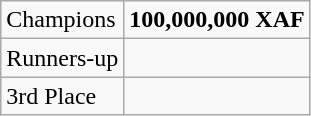<table class="wikitable">
<tr>
<td>Champions</td>
<td><strong>100,000,000 XAF</strong></td>
</tr>
<tr>
<td>Runners-up</td>
<td></td>
</tr>
<tr>
<td>3rd Place</td>
<td></td>
</tr>
</table>
